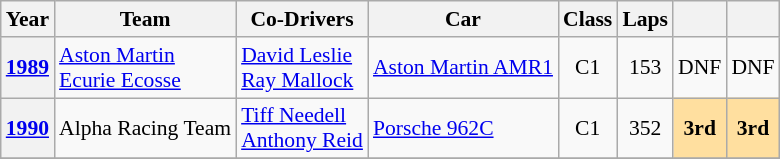<table class="wikitable" style="text-align:center; font-size:90%">
<tr>
<th>Year</th>
<th>Team</th>
<th>Co-Drivers</th>
<th>Car</th>
<th>Class</th>
<th>Laps</th>
<th></th>
<th></th>
</tr>
<tr>
<th><a href='#'>1989</a></th>
<td align="left"> <a href='#'>Aston Martin</a><br> <a href='#'>Ecurie Ecosse</a></td>
<td align="left"> <a href='#'>David Leslie</a><br> <a href='#'>Ray Mallock</a></td>
<td align="left"><a href='#'>Aston Martin AMR1</a></td>
<td>C1</td>
<td>153</td>
<td>DNF</td>
<td>DNF</td>
</tr>
<tr>
<th><a href='#'>1990</a></th>
<td align="left"> Alpha Racing Team</td>
<td align="left"> <a href='#'>Tiff Needell</a><br> <a href='#'>Anthony Reid</a></td>
<td align="left"><a href='#'>Porsche 962C</a></td>
<td>C1</td>
<td>352</td>
<td style="background:#FFDF9F;"><strong>3rd</strong></td>
<td style="background:#FFDF9F;"><strong>3rd</strong></td>
</tr>
<tr>
</tr>
</table>
